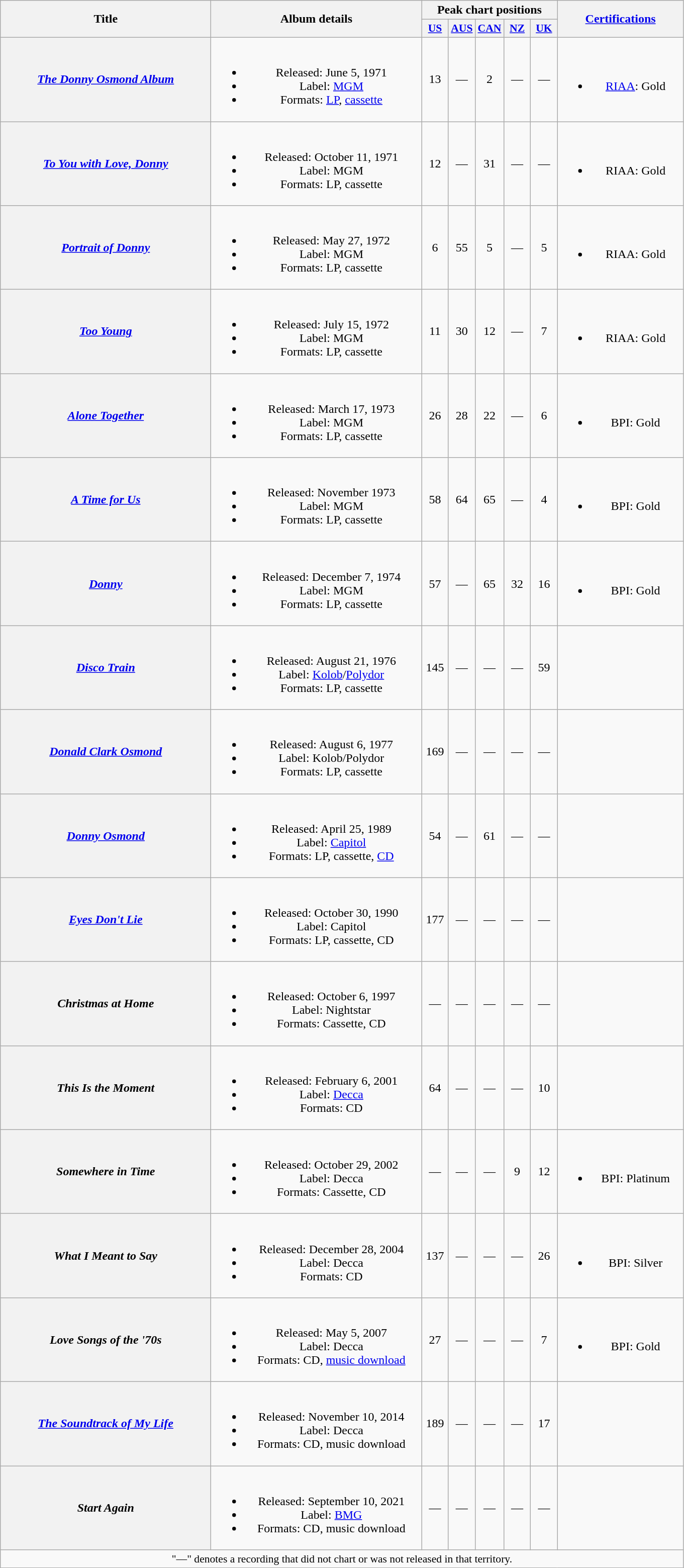<table class="wikitable plainrowheaders" style="text-align:center;">
<tr>
<th scope="col" rowspan="2" style="width:17em;">Title</th>
<th scope="col" rowspan="2" style="width:17em;">Album details</th>
<th scope="col" colspan="5">Peak chart positions</th>
<th scope="col" rowspan="2" style="width:10em;"><a href='#'>Certifications</a></th>
</tr>
<tr>
<th scope="col" style="width:2em;font-size:90%;"><a href='#'>US</a><br></th>
<th scope="col" style="width:2em;font-size:90%;"><a href='#'>AUS</a><br></th>
<th scope="col" style="width:2em;font-size:90%;"><a href='#'>CAN</a><br></th>
<th scope="col" style="width:2em;font-size:90%;"><a href='#'>NZ</a><br></th>
<th scope="col" style="width:2em;font-size:90%;"><a href='#'>UK</a><br></th>
</tr>
<tr>
<th scope="row"><em><a href='#'>The Donny Osmond Album</a></em></th>
<td><br><ul><li>Released: June 5, 1971</li><li>Label: <a href='#'>MGM</a></li><li>Formats: <a href='#'>LP</a>, <a href='#'>cassette</a></li></ul></td>
<td>13</td>
<td>—</td>
<td>2</td>
<td>—</td>
<td>—</td>
<td><br><ul><li><a href='#'>RIAA</a>: Gold</li></ul></td>
</tr>
<tr>
<th scope="row"><em><a href='#'>To You with Love, Donny</a></em></th>
<td><br><ul><li>Released: October 11, 1971</li><li>Label: MGM</li><li>Formats: LP, cassette</li></ul></td>
<td>12</td>
<td>—</td>
<td>31</td>
<td>—</td>
<td>—</td>
<td><br><ul><li>RIAA: Gold</li></ul></td>
</tr>
<tr>
<th scope="row"><em><a href='#'>Portrait of Donny</a></em></th>
<td><br><ul><li>Released: May 27, 1972</li><li>Label: MGM</li><li>Formats: LP, cassette</li></ul></td>
<td>6</td>
<td>55</td>
<td>5</td>
<td>—</td>
<td>5</td>
<td><br><ul><li>RIAA: Gold</li></ul></td>
</tr>
<tr>
<th scope="row"><em><a href='#'>Too Young</a></em></th>
<td><br><ul><li>Released: July 15, 1972</li><li>Label: MGM</li><li>Formats: LP, cassette</li></ul></td>
<td>11</td>
<td>30</td>
<td>12</td>
<td>—</td>
<td>7</td>
<td><br><ul><li>RIAA: Gold</li></ul></td>
</tr>
<tr>
<th scope="row"><em><a href='#'>Alone Together</a></em></th>
<td><br><ul><li>Released: March 17, 1973</li><li>Label: MGM</li><li>Formats: LP, cassette</li></ul></td>
<td>26</td>
<td>28</td>
<td>22</td>
<td>—</td>
<td>6</td>
<td><br><ul><li>BPI: Gold</li></ul></td>
</tr>
<tr>
<th scope="row"><em><a href='#'>A Time for Us</a></em></th>
<td><br><ul><li>Released: November 1973</li><li>Label: MGM</li><li>Formats: LP, cassette</li></ul></td>
<td>58</td>
<td>64</td>
<td>65</td>
<td>—</td>
<td>4</td>
<td><br><ul><li>BPI: Gold</li></ul></td>
</tr>
<tr>
<th scope="row"><em><a href='#'>Donny</a></em></th>
<td><br><ul><li>Released: December 7, 1974</li><li>Label: MGM</li><li>Formats: LP, cassette</li></ul></td>
<td>57</td>
<td>—</td>
<td>65</td>
<td>32</td>
<td>16</td>
<td><br><ul><li>BPI: Gold</li></ul></td>
</tr>
<tr>
<th scope="row"><em><a href='#'>Disco Train</a></em></th>
<td><br><ul><li>Released: August 21, 1976</li><li>Label: <a href='#'>Kolob</a>/<a href='#'>Polydor</a></li><li>Formats: LP, cassette</li></ul></td>
<td>145</td>
<td>—</td>
<td>—</td>
<td>—</td>
<td>59</td>
<td></td>
</tr>
<tr>
<th scope="row"><em><a href='#'>Donald Clark Osmond</a></em></th>
<td><br><ul><li>Released: August 6, 1977</li><li>Label: Kolob/Polydor</li><li>Formats: LP, cassette</li></ul></td>
<td>169</td>
<td>—</td>
<td>—</td>
<td>—</td>
<td>—</td>
<td></td>
</tr>
<tr>
<th scope="row"><em><a href='#'>Donny Osmond</a></em></th>
<td><br><ul><li>Released: April 25, 1989</li><li>Label: <a href='#'>Capitol</a></li><li>Formats: LP, cassette, <a href='#'>CD</a></li></ul></td>
<td>54</td>
<td>—</td>
<td>61</td>
<td>—</td>
<td>—</td>
<td></td>
</tr>
<tr>
<th scope="row"><em><a href='#'>Eyes Don't Lie</a></em></th>
<td><br><ul><li>Released: October 30, 1990</li><li>Label: Capitol</li><li>Formats: LP, cassette, CD</li></ul></td>
<td>177</td>
<td>—</td>
<td>—</td>
<td>—</td>
<td>—</td>
<td></td>
</tr>
<tr>
<th scope="row"><em>Christmas at Home</em></th>
<td><br><ul><li>Released: October 6, 1997</li><li>Label: Nightstar</li><li>Formats: Cassette, CD</li></ul></td>
<td>—</td>
<td>—</td>
<td>—</td>
<td>—</td>
<td>—</td>
<td></td>
</tr>
<tr>
<th scope="row"><em>This Is the Moment</em></th>
<td><br><ul><li>Released: February 6, 2001</li><li>Label: <a href='#'>Decca</a></li><li>Formats: CD</li></ul></td>
<td>64</td>
<td>—</td>
<td>—</td>
<td>—</td>
<td>10</td>
<td></td>
</tr>
<tr>
<th scope="row"><em>Somewhere in Time</em></th>
<td><br><ul><li>Released: October 29, 2002</li><li>Label: Decca</li><li>Formats: Cassette, CD</li></ul></td>
<td>—</td>
<td>—</td>
<td>—</td>
<td>9</td>
<td>12</td>
<td><br><ul><li>BPI: Platinum</li></ul></td>
</tr>
<tr>
<th scope="row"><em>What I Meant to Say</em></th>
<td><br><ul><li>Released: December 28, 2004</li><li>Label: Decca</li><li>Formats: CD</li></ul></td>
<td>137</td>
<td>—</td>
<td>—</td>
<td>—</td>
<td>26</td>
<td><br><ul><li>BPI: Silver</li></ul></td>
</tr>
<tr>
<th scope="row"><em>Love Songs of the '70s</em></th>
<td><br><ul><li>Released: May 5, 2007</li><li>Label: Decca</li><li>Formats: CD, <a href='#'>music download</a></li></ul></td>
<td>27</td>
<td>—</td>
<td>—</td>
<td>—</td>
<td>7</td>
<td><br><ul><li>BPI: Gold</li></ul></td>
</tr>
<tr>
<th scope="row"><em><a href='#'>The Soundtrack of My Life</a></em></th>
<td><br><ul><li>Released: November 10, 2014</li><li>Label: Decca</li><li>Formats: CD, music download</li></ul></td>
<td>189</td>
<td>—</td>
<td>—</td>
<td>—</td>
<td>17</td>
<td></td>
</tr>
<tr>
<th scope="row"><em>Start Again</em></th>
<td><br><ul><li>Released: September 10, 2021</li><li>Label: <a href='#'>BMG</a></li><li>Formats: CD, music download</li></ul></td>
<td>—</td>
<td>—</td>
<td>—</td>
<td>—</td>
<td>—</td>
<td></td>
</tr>
<tr>
<td colspan="8" style="font-size:90%">"—" denotes a recording that did not chart or was not released in that territory.</td>
</tr>
</table>
